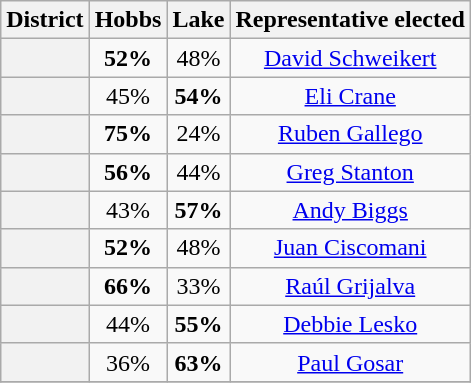<table class="wikitable sortable">
<tr>
<th>District</th>
<th>Hobbs</th>
<th>Lake</th>
<th>Representative elected</th>
</tr>
<tr align=center>
<th></th>
<td><strong>52%</strong></td>
<td>48%</td>
<td><a href='#'>David Schweikert</a></td>
</tr>
<tr align=center>
<th rowspan ></th>
<td rowspan>45%</td>
<td rowspan><strong>54%</strong></td>
<td><a href='#'>Eli Crane</a></td>
</tr>
<tr align=center>
<th rowspan ></th>
<td rowspan><strong>75%</strong></td>
<td rowspan>24%</td>
<td><a href='#'>Ruben Gallego</a></td>
</tr>
<tr align=center>
<th></th>
<td><strong>56%</strong></td>
<td>44%</td>
<td><a href='#'>Greg Stanton</a></td>
</tr>
<tr align=center>
<th rowspan ></th>
<td rowspan>43%</td>
<td rowspan><strong>57%</strong></td>
<td><a href='#'>Andy Biggs</a></td>
</tr>
<tr align=center>
<th rowspan ></th>
<td rowspan><strong>52%</strong></td>
<td rowspan>48%</td>
<td><a href='#'>Juan Ciscomani</a></td>
</tr>
<tr align=center>
<th rowspan ></th>
<td rowspan><strong>66%</strong></td>
<td rowspan>33%</td>
<td><a href='#'>Raúl Grijalva</a></td>
</tr>
<tr align=center>
<th></th>
<td>44%</td>
<td><strong>55%</strong></td>
<td><a href='#'>Debbie Lesko</a></td>
</tr>
<tr align=center>
<th></th>
<td>36%</td>
<td><strong>63%</strong></td>
<td><a href='#'>Paul Gosar</a></td>
</tr>
<tr align=center>
</tr>
</table>
